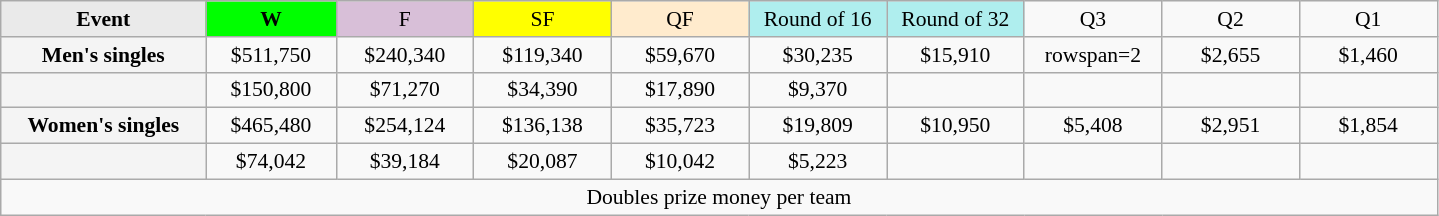<table class=wikitable style=font-size:90%;text-align:center>
<tr>
<td style="width:130px; background:#eaeaea;"><strong>Event</strong></td>
<td style="width:80px; background:lime;"><strong>W</strong></td>
<td style="width:85px; background:thistle;">F</td>
<td style="width:85px; background:#ff0;">SF</td>
<td style="width:85px; background:#ffebcd;">QF</td>
<td style="width:85px; background:#afeeee;">Round of 16</td>
<td style="width:85px; background:#afeeee;">Round of 32</td>
<td width=85>Q3</td>
<td width=85>Q2</td>
<td width=85>Q1</td>
</tr>
<tr>
<td style="background:#f4f4f4;"><strong>Men's singles</strong></td>
<td>$511,750</td>
<td>$240,340</td>
<td>$119,340</td>
<td>$59,670</td>
<td>$30,235</td>
<td>$15,910</td>
<td>rowspan=2 </td>
<td>$2,655</td>
<td>$1,460</td>
</tr>
<tr>
<td style="background:#f4f4f4;"><strong></strong></td>
<td>$150,800</td>
<td>$71,270</td>
<td>$34,390</td>
<td>$17,890</td>
<td>$9,370</td>
<td></td>
<td></td>
<td></td>
</tr>
<tr>
<td style="background:#f4f4f4;"><strong>Women's singles</strong></td>
<td>$465,480</td>
<td>$254,124</td>
<td>$136,138</td>
<td>$35,723</td>
<td>$19,809</td>
<td>$10,950</td>
<td>$5,408</td>
<td>$2,951</td>
<td>$1,854</td>
</tr>
<tr>
<td style="background:#f4f4f4;"><strong></strong></td>
<td>$74,042</td>
<td>$39,184</td>
<td>$20,087</td>
<td>$10,042</td>
<td>$5,223</td>
<td></td>
<td></td>
<td></td>
<td></td>
</tr>
<tr>
<td colspan=10>Doubles prize money per team</td>
</tr>
</table>
